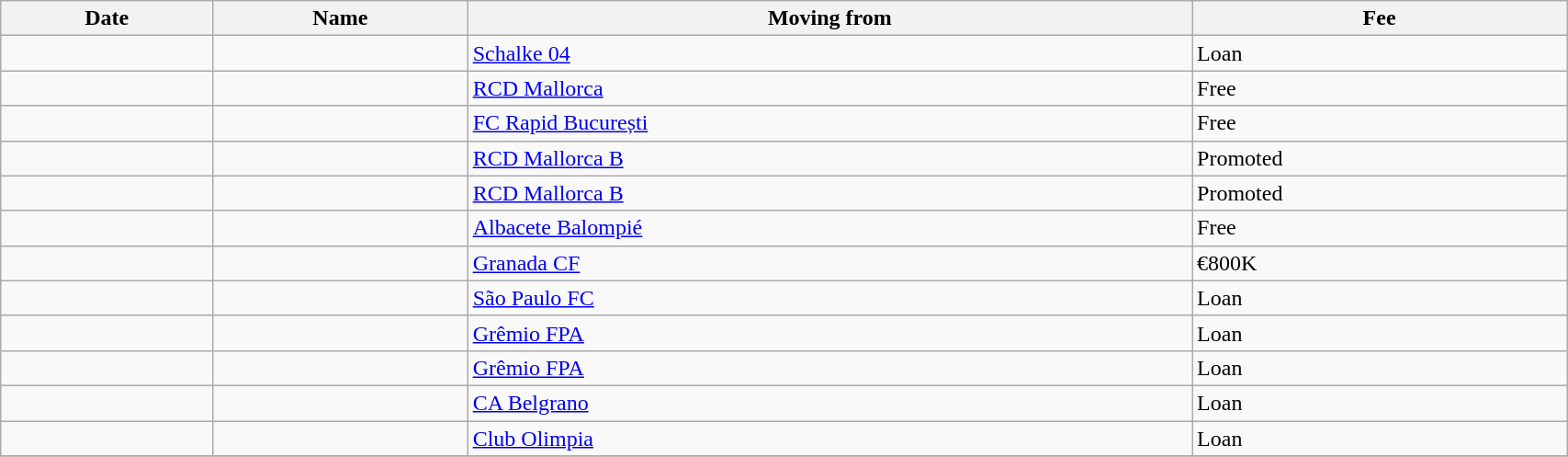<table class="wikitable sortable" width=90%>
<tr>
<th>Date</th>
<th>Name</th>
<th>Moving from</th>
<th>Fee</th>
</tr>
<tr>
<td></td>
<td> </td>
<td> <a href='#'>Schalke 04</a></td>
<td>Loan</td>
</tr>
<tr>
<td></td>
<td> </td>
<td> <a href='#'>RCD Mallorca</a></td>
<td>Free</td>
</tr>
<tr>
<td></td>
<td> </td>
<td> <a href='#'>FC Rapid București</a></td>
<td>Free</td>
</tr>
<tr>
<td></td>
<td> </td>
<td> <a href='#'>RCD Mallorca B</a></td>
<td>Promoted</td>
</tr>
<tr>
<td></td>
<td> </td>
<td> <a href='#'>RCD Mallorca B</a></td>
<td>Promoted</td>
</tr>
<tr>
<td></td>
<td> </td>
<td> <a href='#'>Albacete Balompié</a></td>
<td>Free</td>
</tr>
<tr>
<td></td>
<td> </td>
<td> <a href='#'>Granada CF</a></td>
<td>€800K</td>
</tr>
<tr>
<td></td>
<td> </td>
<td> <a href='#'>São Paulo FC</a></td>
<td>Loan</td>
</tr>
<tr>
<td></td>
<td> </td>
<td> <a href='#'>Grêmio FPA</a></td>
<td>Loan</td>
</tr>
<tr>
<td></td>
<td> </td>
<td> <a href='#'>Grêmio FPA</a></td>
<td>Loan</td>
</tr>
<tr>
<td></td>
<td> </td>
<td> <a href='#'>CA Belgrano</a></td>
<td>Loan</td>
</tr>
<tr>
<td></td>
<td> </td>
<td> <a href='#'>Club Olimpia</a></td>
<td>Loan</td>
</tr>
<tr>
</tr>
</table>
